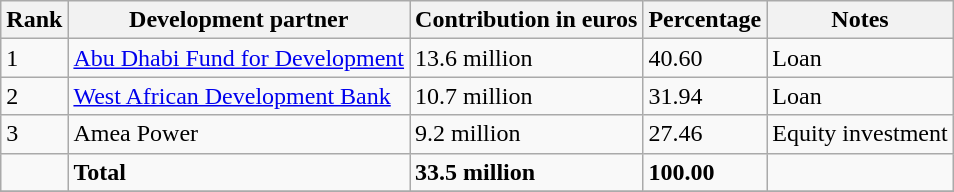<table class="wikitable sortable" style="margin: 0.5em auto">
<tr>
<th>Rank</th>
<th>Development partner</th>
<th>Contribution in euros</th>
<th>Percentage</th>
<th>Notes</th>
</tr>
<tr>
<td>1</td>
<td><a href='#'>Abu Dhabi Fund for Development</a></td>
<td>13.6 million</td>
<td>40.60</td>
<td>Loan</td>
</tr>
<tr>
<td>2</td>
<td><a href='#'>West African Development Bank</a></td>
<td>10.7 million</td>
<td>31.94</td>
<td>Loan</td>
</tr>
<tr>
<td>3</td>
<td>Amea Power</td>
<td>9.2 million</td>
<td>27.46</td>
<td>Equity investment</td>
</tr>
<tr>
<td></td>
<td><strong>Total</strong></td>
<td><strong>33.5 million</strong></td>
<td><strong>100.00</strong></td>
<td></td>
</tr>
<tr>
</tr>
</table>
